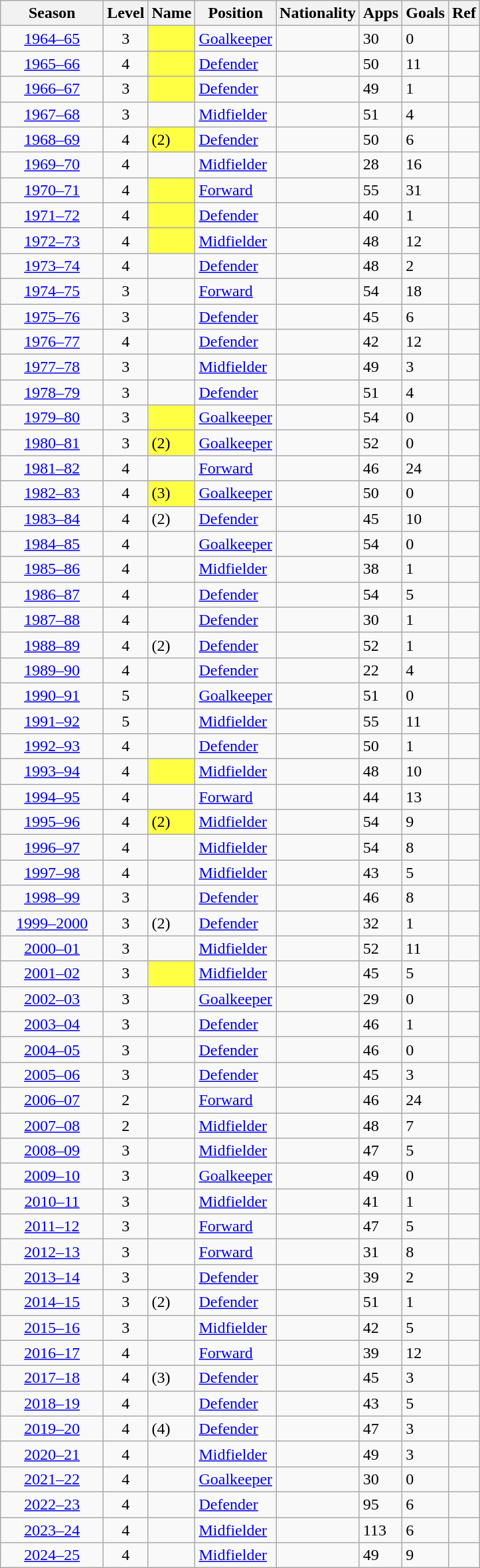<table class="wikitable sortable" style="text-align: left;">
<tr>
<th style="width:6em">Season</th>
<th>Level</th>
<th>Name</th>
<th>Position</th>
<th>Nationality</th>
<th>Apps</th>
<th>Goals</th>
<th class="unsortable">Ref</th>
</tr>
<tr>
<td align=center><a href='#'>1964–65</a></td>
<td align=center>3</td>
<td bgcolor=#ff4></td>
<td><a href='#'>Goalkeeper</a></td>
<td></td>
<td>30</td>
<td>0</td>
<td align=center></td>
</tr>
<tr>
<td align=center><a href='#'>1965–66</a></td>
<td align=center>4</td>
<td bgcolor=#ff4></td>
<td><a href='#'>Defender</a></td>
<td></td>
<td>50</td>
<td>11</td>
<td align=center></td>
</tr>
<tr>
<td align=center><a href='#'>1966–67</a></td>
<td align=center>3</td>
<td bgcolor=#ff4></td>
<td><a href='#'>Defender</a></td>
<td></td>
<td>49</td>
<td>1</td>
<td align=center></td>
</tr>
<tr>
<td align=center><a href='#'>1967–68</a></td>
<td align=center>3</td>
<td></td>
<td><a href='#'>Midfielder</a></td>
<td></td>
<td>51</td>
<td>4</td>
<td align=center></td>
</tr>
<tr>
<td align=center><a href='#'>1968–69</a></td>
<td align=center>4</td>
<td bgcolor=#ff4> (2)</td>
<td><a href='#'>Defender</a></td>
<td></td>
<td>50</td>
<td>6</td>
<td align=center></td>
</tr>
<tr>
<td align=center><a href='#'>1969–70</a></td>
<td align=center>4</td>
<td></td>
<td><a href='#'>Midfielder</a></td>
<td></td>
<td>28</td>
<td>16</td>
<td align=center></td>
</tr>
<tr>
<td align=center><a href='#'>1970–71</a></td>
<td align=center>4</td>
<td bgcolor=#ff4></td>
<td><a href='#'>Forward</a></td>
<td></td>
<td>55</td>
<td>31</td>
<td align=center></td>
</tr>
<tr>
<td align=center><a href='#'>1971–72</a></td>
<td align=center>4</td>
<td bgcolor=#ff4></td>
<td><a href='#'>Defender</a></td>
<td></td>
<td>40</td>
<td>1</td>
<td align=center></td>
</tr>
<tr>
<td align=center><a href='#'>1972–73</a></td>
<td align=center>4</td>
<td bgcolor=#ff4></td>
<td><a href='#'>Midfielder</a></td>
<td></td>
<td>48</td>
<td>12</td>
<td align=center></td>
</tr>
<tr>
<td align=center><a href='#'>1973–74</a></td>
<td align=center>4</td>
<td></td>
<td><a href='#'>Defender</a></td>
<td></td>
<td>48</td>
<td>2</td>
<td align=center></td>
</tr>
<tr>
<td align=center><a href='#'>1974–75</a></td>
<td align=center>3</td>
<td></td>
<td><a href='#'>Forward</a></td>
<td></td>
<td>54</td>
<td>18</td>
<td align=center></td>
</tr>
<tr>
<td align=center><a href='#'>1975–76</a></td>
<td align=center>3</td>
<td></td>
<td><a href='#'>Defender</a></td>
<td></td>
<td>45</td>
<td>6</td>
<td align=center></td>
</tr>
<tr>
<td align=center><a href='#'>1976–77</a></td>
<td align=center>4</td>
<td></td>
<td><a href='#'>Defender</a></td>
<td></td>
<td>42</td>
<td>12</td>
<td align=center></td>
</tr>
<tr>
<td align=center><a href='#'>1977–78</a></td>
<td align=center>3</td>
<td></td>
<td><a href='#'>Midfielder</a></td>
<td></td>
<td>49</td>
<td>3</td>
<td align=center></td>
</tr>
<tr>
<td align=center><a href='#'>1978–79</a></td>
<td align=center>3</td>
<td></td>
<td><a href='#'>Defender</a></td>
<td></td>
<td>51</td>
<td>4</td>
<td align=center></td>
</tr>
<tr>
<td align=center><a href='#'>1979–80</a></td>
<td align=center>3</td>
<td bgcolor=#ff4></td>
<td><a href='#'>Goalkeeper</a></td>
<td></td>
<td>54</td>
<td>0</td>
<td align=center></td>
</tr>
<tr>
<td align=center><a href='#'>1980–81</a></td>
<td align=center>3</td>
<td bgcolor=#ff4> (2)</td>
<td><a href='#'>Goalkeeper</a></td>
<td></td>
<td>52</td>
<td>0</td>
<td align=center></td>
</tr>
<tr>
<td align=center><a href='#'>1981–82</a></td>
<td align=center>4</td>
<td></td>
<td><a href='#'>Forward</a></td>
<td></td>
<td>46</td>
<td>24</td>
<td align=center></td>
</tr>
<tr>
<td align=center><a href='#'>1982–83</a></td>
<td align=center>4</td>
<td bgcolor=#ff4> (3)</td>
<td><a href='#'>Goalkeeper</a></td>
<td></td>
<td>50</td>
<td>0</td>
<td align=center></td>
</tr>
<tr>
<td align=center><a href='#'>1983–84</a></td>
<td align=center>4</td>
<td> (2)</td>
<td><a href='#'>Defender</a></td>
<td></td>
<td>45</td>
<td>10</td>
<td align=center></td>
</tr>
<tr>
<td align=center><a href='#'>1984–85</a></td>
<td align=center>4</td>
<td></td>
<td><a href='#'>Goalkeeper</a></td>
<td></td>
<td>54</td>
<td>0</td>
<td align=center></td>
</tr>
<tr>
<td align=center><a href='#'>1985–86</a></td>
<td align=center>4</td>
<td></td>
<td><a href='#'>Midfielder</a></td>
<td></td>
<td>38</td>
<td>1</td>
<td align=center></td>
</tr>
<tr>
<td align=center><a href='#'>1986–87</a></td>
<td align=center>4</td>
<td></td>
<td><a href='#'>Defender</a></td>
<td></td>
<td>54</td>
<td>5</td>
<td align=center></td>
</tr>
<tr>
<td align=center><a href='#'>1987–88</a></td>
<td align=center>4</td>
<td></td>
<td><a href='#'>Defender</a></td>
<td></td>
<td>30</td>
<td>1</td>
<td align=center></td>
</tr>
<tr>
<td align=center><a href='#'>1988–89</a></td>
<td align=center>4</td>
<td> (2)</td>
<td><a href='#'>Defender</a></td>
<td></td>
<td>52</td>
<td>1</td>
<td align=center></td>
</tr>
<tr>
<td align=center><a href='#'>1989–90</a></td>
<td align=center>4</td>
<td></td>
<td><a href='#'>Defender</a></td>
<td></td>
<td>22</td>
<td>4</td>
<td align=center></td>
</tr>
<tr>
<td align=center><a href='#'>1990–91</a></td>
<td align=center>5</td>
<td></td>
<td><a href='#'>Goalkeeper</a></td>
<td></td>
<td>51</td>
<td>0</td>
<td align=center></td>
</tr>
<tr>
<td align=center><a href='#'>1991–92</a></td>
<td align=center>5</td>
<td></td>
<td><a href='#'>Midfielder</a></td>
<td></td>
<td>55</td>
<td>11</td>
<td align=center></td>
</tr>
<tr>
<td align=center><a href='#'>1992–93</a></td>
<td align=center>4</td>
<td></td>
<td><a href='#'>Defender</a></td>
<td></td>
<td>50</td>
<td>1</td>
<td align=center></td>
</tr>
<tr>
<td align=center><a href='#'>1993–94</a></td>
<td align=center>4</td>
<td bgcolor=#ff4></td>
<td><a href='#'>Midfielder</a></td>
<td></td>
<td>48</td>
<td>10</td>
<td align=center></td>
</tr>
<tr>
<td align=center><a href='#'>1994–95</a></td>
<td align=center>4</td>
<td></td>
<td><a href='#'>Forward</a></td>
<td></td>
<td>44</td>
<td>13</td>
<td align=center></td>
</tr>
<tr>
<td align=center><a href='#'>1995–96</a></td>
<td align=center>4</td>
<td bgcolor=#ff4> (2)</td>
<td><a href='#'>Midfielder</a></td>
<td></td>
<td>54</td>
<td>9</td>
<td align=center></td>
</tr>
<tr>
<td align=center><a href='#'>1996–97</a></td>
<td align=center>4</td>
<td></td>
<td><a href='#'>Midfielder</a></td>
<td></td>
<td>54</td>
<td>8</td>
<td align=center></td>
</tr>
<tr>
<td align=center><a href='#'>1997–98</a></td>
<td align=center>4</td>
<td></td>
<td><a href='#'>Midfielder</a></td>
<td></td>
<td>43</td>
<td>5</td>
<td align=center></td>
</tr>
<tr>
<td align=center><a href='#'>1998–99</a></td>
<td align=center>3</td>
<td></td>
<td><a href='#'>Defender</a></td>
<td></td>
<td>46</td>
<td>8</td>
<td align=center></td>
</tr>
<tr>
<td align=center><a href='#'>1999–2000</a></td>
<td align=center>3</td>
<td> (2)</td>
<td><a href='#'>Defender</a></td>
<td></td>
<td>32</td>
<td>1</td>
<td align=center></td>
</tr>
<tr>
<td align=center><a href='#'>2000–01</a></td>
<td align=center>3</td>
<td></td>
<td><a href='#'>Midfielder</a></td>
<td></td>
<td>52</td>
<td>11</td>
<td align=center></td>
</tr>
<tr>
<td align=center><a href='#'>2001–02</a></td>
<td align=center>3</td>
<td bgcolor=#ff4></td>
<td><a href='#'>Midfielder</a></td>
<td></td>
<td>45</td>
<td>5</td>
<td align=center></td>
</tr>
<tr>
<td align=center><a href='#'>2002–03</a></td>
<td align=center>3</td>
<td></td>
<td><a href='#'>Goalkeeper</a></td>
<td></td>
<td>29</td>
<td>0</td>
<td align=center></td>
</tr>
<tr>
<td align=center><a href='#'>2003–04</a></td>
<td align=center>3</td>
<td></td>
<td><a href='#'>Defender</a></td>
<td></td>
<td>46</td>
<td>1</td>
<td align=center></td>
</tr>
<tr>
<td align=center><a href='#'>2004–05</a></td>
<td align=center>3</td>
<td></td>
<td><a href='#'>Defender</a></td>
<td></td>
<td>46</td>
<td>0</td>
<td align=center></td>
</tr>
<tr>
<td align=center><a href='#'>2005–06</a></td>
<td align=center>3</td>
<td></td>
<td><a href='#'>Defender</a></td>
<td></td>
<td>45</td>
<td>3</td>
<td align=center></td>
</tr>
<tr>
<td align=center><a href='#'>2006–07</a></td>
<td align=center>2</td>
<td></td>
<td><a href='#'>Forward</a></td>
<td></td>
<td>46</td>
<td>24</td>
<td align=center></td>
</tr>
<tr>
<td align=center><a href='#'>2007–08</a></td>
<td align=center>2</td>
<td></td>
<td><a href='#'>Midfielder</a></td>
<td></td>
<td>48</td>
<td>7</td>
<td align=center></td>
</tr>
<tr>
<td align=center><a href='#'>2008–09</a></td>
<td align=center>3</td>
<td></td>
<td><a href='#'>Midfielder</a></td>
<td></td>
<td>47</td>
<td>5</td>
<td align=center></td>
</tr>
<tr>
<td align=center><a href='#'>2009–10</a></td>
<td align=center>3</td>
<td></td>
<td><a href='#'>Goalkeeper</a></td>
<td></td>
<td>49</td>
<td>0</td>
<td align=center></td>
</tr>
<tr>
<td align=center><a href='#'>2010–11</a></td>
<td align=center>3</td>
<td></td>
<td><a href='#'>Midfielder</a></td>
<td></td>
<td>41</td>
<td>1</td>
<td align=center></td>
</tr>
<tr>
<td align=center><a href='#'>2011–12</a></td>
<td align=center>3</td>
<td></td>
<td><a href='#'>Forward</a></td>
<td></td>
<td>47</td>
<td>5</td>
<td align=center></td>
</tr>
<tr>
<td align=center><a href='#'>2012–13</a></td>
<td align=center>3</td>
<td></td>
<td><a href='#'>Forward</a></td>
<td></td>
<td>31</td>
<td>8</td>
<td align=center></td>
</tr>
<tr>
<td align=center><a href='#'>2013–14</a></td>
<td align=center>3</td>
<td></td>
<td><a href='#'>Defender</a></td>
<td></td>
<td>39</td>
<td>2</td>
<td align=center></td>
</tr>
<tr>
<td align=center><a href='#'>2014–15</a></td>
<td align=center>3</td>
<td> (2)</td>
<td><a href='#'>Defender</a></td>
<td></td>
<td>51</td>
<td>1</td>
<td align=center></td>
</tr>
<tr>
<td align=center><a href='#'>2015–16</a></td>
<td align=center>3</td>
<td></td>
<td><a href='#'>Midfielder</a></td>
<td></td>
<td>42</td>
<td>5</td>
<td></td>
</tr>
<tr>
<td align=center><a href='#'>2016–17</a></td>
<td align=center>4</td>
<td></td>
<td><a href='#'>Forward</a></td>
<td></td>
<td>39</td>
<td>12</td>
<td></td>
</tr>
<tr>
<td align=center><a href='#'>2017–18</a></td>
<td align=center>4</td>
<td> (3)</td>
<td><a href='#'>Defender</a></td>
<td></td>
<td>45</td>
<td>3</td>
<td></td>
</tr>
<tr>
<td align=center><a href='#'>2018–19</a></td>
<td align=center>4</td>
<td></td>
<td><a href='#'>Defender</a></td>
<td></td>
<td>43</td>
<td>5</td>
<td></td>
</tr>
<tr>
<td align=center><a href='#'>2019–20</a></td>
<td align=center>4</td>
<td> (4)</td>
<td><a href='#'>Defender</a></td>
<td></td>
<td>47</td>
<td>3</td>
<td></td>
</tr>
<tr>
<td align=center><a href='#'>2020–21</a></td>
<td align=center>4</td>
<td></td>
<td><a href='#'>Midfielder</a></td>
<td></td>
<td>49</td>
<td>3</td>
<td></td>
</tr>
<tr>
<td align=center><a href='#'>2021–22</a></td>
<td align=center>4</td>
<td></td>
<td><a href='#'>Goalkeeper</a></td>
<td></td>
<td>30</td>
<td>0</td>
<td></td>
</tr>
<tr>
<td align=center><a href='#'>2022–23</a></td>
<td align=center>4</td>
<td></td>
<td><a href='#'>Defender</a></td>
<td></td>
<td>95</td>
<td>6</td>
<td></td>
</tr>
<tr>
<td align=center><a href='#'>2023–24</a></td>
<td align=center>4</td>
<td></td>
<td><a href='#'>Midfielder</a></td>
<td></td>
<td>113</td>
<td>6</td>
<td></td>
</tr>
<tr>
<td align=center><a href='#'>2024–25</a></td>
<td align=center>4</td>
<td></td>
<td><a href='#'>Midfielder</a></td>
<td></td>
<td>49</td>
<td>9</td>
<td></td>
</tr>
</table>
